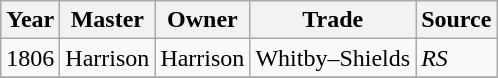<table class=" wikitable">
<tr>
<th>Year</th>
<th>Master</th>
<th>Owner</th>
<th>Trade</th>
<th>Source</th>
</tr>
<tr>
<td>1806</td>
<td>Harrison</td>
<td>Harrison</td>
<td>Whitby–Shields</td>
<td><em>RS</em></td>
</tr>
<tr>
</tr>
</table>
